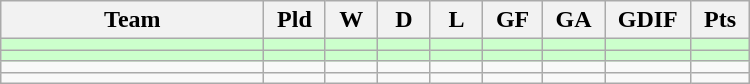<table class=wikitable style="text-align:center" width=500>
<tr>
<th width=25%>Team</th>
<th width=5%>Pld</th>
<th width=5%>W</th>
<th width=5%>D</th>
<th width=5%>L</th>
<th width=5%>GF</th>
<th width=5%>GA</th>
<th width=5%>GDIF</th>
<th width=5%>Pts</th>
</tr>
<tr bgcolor=#ccffcc>
<td align="left"></td>
<td></td>
<td></td>
<td></td>
<td></td>
<td></td>
<td></td>
<td></td>
<td></td>
</tr>
<tr bgcolor=#ccffcc>
<td align="left"></td>
<td></td>
<td></td>
<td></td>
<td></td>
<td></td>
<td></td>
<td></td>
<td></td>
</tr>
<tr>
<td align="left"></td>
<td></td>
<td></td>
<td></td>
<td></td>
<td></td>
<td></td>
<td></td>
<td></td>
</tr>
<tr>
<td align="left"></td>
<td></td>
<td></td>
<td></td>
<td></td>
<td></td>
<td></td>
<td></td>
<td></td>
</tr>
</table>
